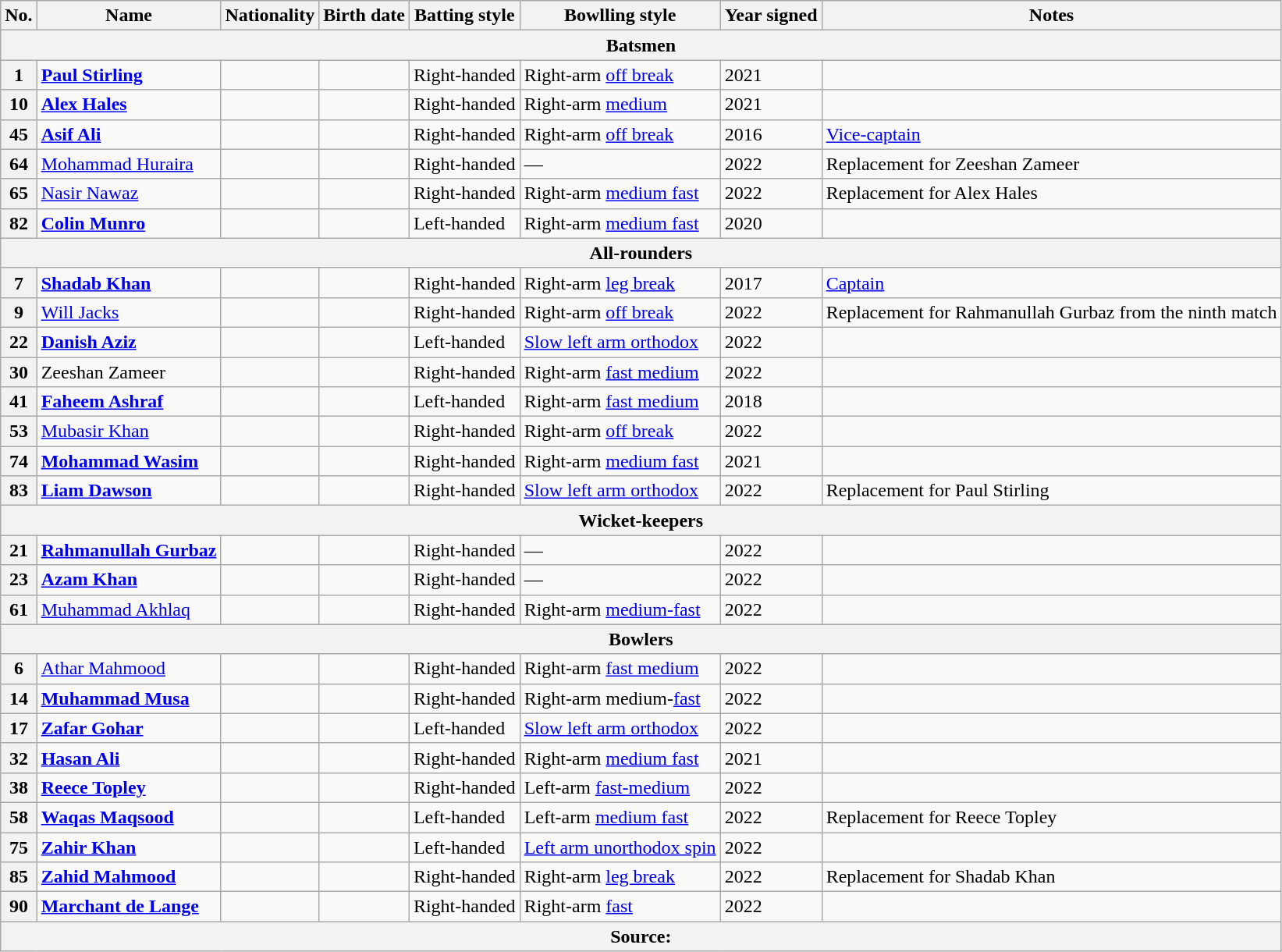<table class="wikitable sortable">
<tr>
<th>No.</th>
<th>Name</th>
<th>Nationality</th>
<th>Birth date</th>
<th>Batting style</th>
<th>Bowlling style</th>
<th>Year signed</th>
<th>Notes</th>
</tr>
<tr>
<th colspan="8">Batsmen</th>
</tr>
<tr>
<th>1</th>
<td><strong><a href='#'>Paul Stirling</a></strong></td>
<td></td>
<td></td>
<td>Right-handed</td>
<td>Right-arm <a href='#'>off break</a></td>
<td>2021</td>
<td></td>
</tr>
<tr>
<th>10</th>
<td><strong><a href='#'>Alex Hales</a></strong></td>
<td></td>
<td></td>
<td>Right-handed</td>
<td>Right-arm <a href='#'>medium</a></td>
<td>2021</td>
<td></td>
</tr>
<tr>
<th>45</th>
<td><strong><a href='#'>Asif Ali</a></strong></td>
<td></td>
<td></td>
<td>Right-handed</td>
<td>Right-arm <a href='#'>off break</a></td>
<td>2016</td>
<td><a href='#'>Vice-captain</a></td>
</tr>
<tr>
<th>64</th>
<td><a href='#'>Mohammad Huraira</a></td>
<td></td>
<td></td>
<td>Right-handed</td>
<td>—</td>
<td>2022</td>
<td>Replacement for Zeeshan Zameer</td>
</tr>
<tr>
<th>65</th>
<td><a href='#'>Nasir Nawaz</a></td>
<td></td>
<td></td>
<td>Right-handed</td>
<td>Right-arm <a href='#'>medium fast</a></td>
<td>2022</td>
<td>Replacement for Alex Hales</td>
</tr>
<tr>
<th>82</th>
<td><strong><a href='#'>Colin Munro</a></strong></td>
<td></td>
<td></td>
<td>Left-handed</td>
<td>Right-arm <a href='#'>medium fast</a></td>
<td>2020</td>
<td></td>
</tr>
<tr>
<th colspan="8">All-rounders</th>
</tr>
<tr>
<th>7</th>
<td><strong><a href='#'>Shadab Khan</a></strong></td>
<td></td>
<td></td>
<td>Right-handed</td>
<td>Right-arm <a href='#'>leg break</a></td>
<td>2017</td>
<td><a href='#'>Captain</a></td>
</tr>
<tr>
<th>9</th>
<td><a href='#'>Will Jacks</a></td>
<td></td>
<td></td>
<td>Right-handed</td>
<td>Right-arm <a href='#'>off break</a></td>
<td>2022</td>
<td>Replacement for Rahmanullah Gurbaz from the ninth match</td>
</tr>
<tr>
<th>22</th>
<td><strong><a href='#'>Danish Aziz</a></strong></td>
<td></td>
<td></td>
<td>Left-handed</td>
<td><a href='#'>Slow left arm orthodox</a></td>
<td>2022</td>
<td></td>
</tr>
<tr>
<th>30</th>
<td>Zeeshan Zameer</td>
<td></td>
<td></td>
<td>Right-handed</td>
<td>Right-arm <a href='#'>fast medium</a></td>
<td>2022</td>
<td></td>
</tr>
<tr>
<th>41</th>
<td><strong><a href='#'>Faheem Ashraf</a></strong></td>
<td></td>
<td></td>
<td>Left-handed</td>
<td>Right-arm <a href='#'>fast medium</a></td>
<td>2018</td>
<td></td>
</tr>
<tr>
<th>53</th>
<td><a href='#'>Mubasir Khan</a></td>
<td></td>
<td></td>
<td>Right-handed</td>
<td>Right-arm <a href='#'>off break</a></td>
<td>2022</td>
<td></td>
</tr>
<tr>
<th>74</th>
<td><strong><a href='#'>Mohammad Wasim</a></strong></td>
<td></td>
<td></td>
<td>Right-handed</td>
<td>Right-arm <a href='#'>medium fast</a></td>
<td>2021</td>
<td></td>
</tr>
<tr>
<th>83</th>
<td><strong><a href='#'>Liam Dawson</a></strong></td>
<td></td>
<td></td>
<td>Right-handed</td>
<td><a href='#'>Slow left arm orthodox</a></td>
<td>2022</td>
<td>Replacement for Paul Stirling</td>
</tr>
<tr>
<th colspan="8">Wicket-keepers</th>
</tr>
<tr>
<th>21</th>
<td><strong><a href='#'>Rahmanullah Gurbaz</a></strong></td>
<td></td>
<td></td>
<td>Right-handed</td>
<td>—</td>
<td>2022</td>
<td></td>
</tr>
<tr>
<th>23</th>
<td><strong><a href='#'>Azam Khan</a></strong></td>
<td></td>
<td></td>
<td>Right-handed</td>
<td>—</td>
<td>2022</td>
<td></td>
</tr>
<tr>
<th>61</th>
<td><a href='#'>Muhammad Akhlaq</a></td>
<td></td>
<td></td>
<td>Right-handed</td>
<td>Right-arm <a href='#'>medium-fast</a></td>
<td>2022</td>
<td></td>
</tr>
<tr>
<th colspan="8">Bowlers</th>
</tr>
<tr>
<th>6</th>
<td><a href='#'>Athar Mahmood</a></td>
<td></td>
<td></td>
<td>Right-handed</td>
<td>Right-arm <a href='#'>fast medium</a></td>
<td>2022</td>
<td></td>
</tr>
<tr>
<th>14</th>
<td><strong><a href='#'>Muhammad Musa</a></strong></td>
<td></td>
<td></td>
<td>Right-handed</td>
<td>Right-arm medium-<a href='#'>fast</a></td>
<td>2022</td>
<td></td>
</tr>
<tr>
<th>17</th>
<td><strong><a href='#'>Zafar Gohar</a></strong></td>
<td></td>
<td></td>
<td>Left-handed</td>
<td><a href='#'>Slow left arm orthodox</a></td>
<td>2022</td>
<td></td>
</tr>
<tr>
<th>32</th>
<td><strong><a href='#'>Hasan Ali</a></strong></td>
<td></td>
<td></td>
<td>Right-handed</td>
<td>Right-arm <a href='#'>medium fast</a></td>
<td>2021</td>
<td></td>
</tr>
<tr>
<th>38</th>
<td><strong><a href='#'>Reece Topley</a></strong></td>
<td></td>
<td></td>
<td>Right-handed</td>
<td>Left-arm <a href='#'>fast-medium</a></td>
<td>2022</td>
<td></td>
</tr>
<tr>
<th>58</th>
<td><strong><a href='#'>Waqas Maqsood</a></strong></td>
<td></td>
<td></td>
<td>Left-handed</td>
<td>Left-arm <a href='#'>medium fast</a></td>
<td>2022</td>
<td>Replacement for Reece Topley</td>
</tr>
<tr>
<th>75</th>
<td><strong><a href='#'>Zahir Khan</a></strong></td>
<td></td>
<td></td>
<td>Left-handed</td>
<td><a href='#'>Left arm unorthodox spin</a></td>
<td>2022</td>
<td></td>
</tr>
<tr>
<th>85</th>
<td><strong><a href='#'>Zahid Mahmood</a></strong></td>
<td></td>
<td></td>
<td>Right-handed</td>
<td>Right-arm <a href='#'>leg break</a></td>
<td>2022</td>
<td>Replacement for Shadab Khan</td>
</tr>
<tr>
<th>90</th>
<td><strong><a href='#'>Marchant de Lange</a></strong></td>
<td></td>
<td></td>
<td>Right-handed</td>
<td>Right-arm <a href='#'>fast</a></td>
<td>2022</td>
<td></td>
</tr>
<tr>
<th colspan="8">Source: </th>
</tr>
</table>
